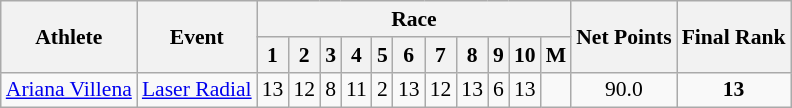<table class="wikitable" border="1" style="font-size:90%">
<tr>
<th rowspan=2>Athlete</th>
<th rowspan=2>Event</th>
<th colspan=11>Race</th>
<th rowspan=2>Net Points</th>
<th rowspan=2>Final Rank</th>
</tr>
<tr>
<th>1</th>
<th>2</th>
<th>3</th>
<th>4</th>
<th>5</th>
<th>6</th>
<th>7</th>
<th>8</th>
<th>9</th>
<th>10</th>
<th>M</th>
</tr>
<tr align=center>
<td align=left><a href='#'>Ariana Villena</a></td>
<td align=left><a href='#'>Laser Radial</a></td>
<td>13</td>
<td>12</td>
<td>8</td>
<td>11</td>
<td>2</td>
<td>13</td>
<td>12</td>
<td>13</td>
<td>6</td>
<td>13</td>
<td></td>
<td>90.0</td>
<td><strong>13</strong></td>
</tr>
</table>
